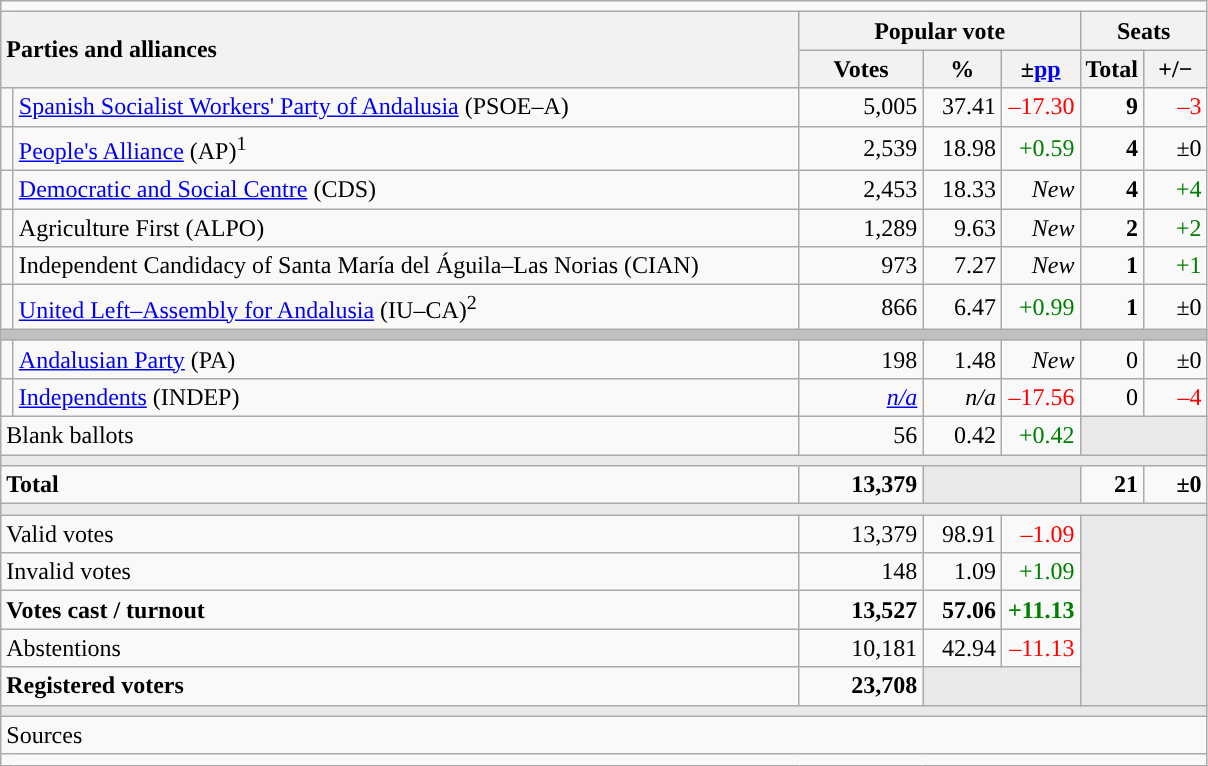<table class="wikitable" style="text-align:right;">
<tr>
<td colspan="7"></td>
</tr>
<tr>
<th style="text-align:left;" rowspan="2" colspan="2" width="525">Parties and alliances</th>
<th colspan="3">Popular vote</th>
<th colspan="2">Seats</th>
</tr>
<tr>
<th width="75">Votes</th>
<th width="45">%</th>
<th width="45">±<a href='#'>pp</a></th>
<th width="35">Total</th>
<th width="35">+/−</th>
</tr>
<tr>
<td width="1" style="color:inherit;background:"></td>
<td align="left"><a href='#'>Spanish Socialist Workers' Party of Andalusia</a> (PSOE–A)</td>
<td>5,005</td>
<td>37.41</td>
<td style="color:red;">–17.30</td>
<td><strong>9</strong></td>
<td style="color:red;">–3</td>
</tr>
<tr>
<td style="color:inherit;background:"></td>
<td align="left"><a href='#'>People's Alliance</a> (AP)<sup>1</sup></td>
<td>2,539</td>
<td>18.98</td>
<td style="color:green;">+0.59</td>
<td><strong>4</strong></td>
<td>±0</td>
</tr>
<tr>
<td style="color:inherit;background:"></td>
<td align="left"><a href='#'>Democratic and Social Centre</a> (CDS)</td>
<td>2,453</td>
<td>18.33</td>
<td><em>New</em></td>
<td><strong>4</strong></td>
<td style="color:green;">+4</td>
</tr>
<tr>
<td style="color:inherit;background:"></td>
<td align="left">Agriculture First (ALPO)</td>
<td>1,289</td>
<td>9.63</td>
<td><em>New</em></td>
<td><strong>2</strong></td>
<td style="color:green;">+2</td>
</tr>
<tr>
<td style="color:inherit;background:"></td>
<td align="left">Independent Candidacy of Santa María del Águila–Las Norias (CIAN)</td>
<td>973</td>
<td>7.27</td>
<td><em>New</em></td>
<td><strong>1</strong></td>
<td style="color:green;">+1</td>
</tr>
<tr>
<td style="color:inherit;background:"></td>
<td align="left"><a href='#'>United Left–Assembly for Andalusia</a> (IU–CA)<sup>2</sup></td>
<td>866</td>
<td>6.47</td>
<td style="color:green;">+0.99</td>
<td><strong>1</strong></td>
<td>±0</td>
</tr>
<tr>
<td colspan="7" bgcolor="#C0C0C0"></td>
</tr>
<tr>
<td style="color:inherit;background:"></td>
<td align="left"><a href='#'>Andalusian Party</a> (PA)</td>
<td>198</td>
<td>1.48</td>
<td><em>New</em></td>
<td>0</td>
<td>±0</td>
</tr>
<tr>
<td style="color:inherit;background:"></td>
<td align="left"><a href='#'>Independents</a> (INDEP)</td>
<td><em><a href='#'>n/a</a></em></td>
<td><em>n/a</em></td>
<td style="color:red;">–17.56</td>
<td>0</td>
<td style="color:red;">–4</td>
</tr>
<tr>
<td align="left" colspan="2">Blank ballots</td>
<td>56</td>
<td>0.42</td>
<td style="color:green;">+0.42</td>
<td bgcolor="#E9E9E9" colspan="2"></td>
</tr>
<tr>
<td colspan="7" bgcolor="#E9E9E9"></td>
</tr>
<tr style="font-weight:bold;">
<td align="left" colspan="2">Total</td>
<td>13,379</td>
<td bgcolor="#E9E9E9" colspan="2"></td>
<td>21</td>
<td>±0</td>
</tr>
<tr>
<td colspan="7" bgcolor="#E9E9E9"></td>
</tr>
<tr>
<td align="left" colspan="2">Valid votes</td>
<td>13,379</td>
<td>98.91</td>
<td style="color:red;">–1.09</td>
<td bgcolor="#E9E9E9" colspan="2" rowspan="5"></td>
</tr>
<tr>
<td align="left" colspan="2">Invalid votes</td>
<td>148</td>
<td>1.09</td>
<td style="color:green;">+1.09</td>
</tr>
<tr style="font-weight:bold;">
<td align="left" colspan="2">Votes cast / turnout</td>
<td>13,527</td>
<td>57.06</td>
<td style="color:green;">+11.13</td>
</tr>
<tr>
<td align="left" colspan="2">Abstentions</td>
<td>10,181</td>
<td>42.94</td>
<td style="color:red;">–11.13</td>
</tr>
<tr style="font-weight:bold;">
<td align="left" colspan="2">Registered voters</td>
<td>23,708</td>
<td bgcolor="#E9E9E9" colspan="2"></td>
</tr>
<tr>
<td colspan="7" bgcolor="#E9E9E9"></td>
</tr>
<tr>
<td align="left" colspan="7">Sources</td>
</tr>
<tr>
<td colspan="7" style="text-align:left; max-width:790px;"></td>
</tr>
</table>
